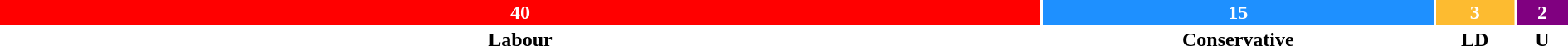<table style="width:100%; text-align:center;">
<tr style="color:white;">
<td style="background:red; width:66.6%;"><strong>40</strong></td>
<td style="background:dodgerblue; width:25%;"><strong>15</strong></td>
<td style="background:#FDBB30; width:5%;"><strong>3</strong></td>
<td style="background:purple; width:3.3%;"><strong>2</strong></td>
</tr>
<tr>
<td><span><strong>Labour</strong></span></td>
<td><span><strong>Conservative</strong></span></td>
<td><span><strong>LD</strong></span></td>
<td><span><strong>U</strong></span></td>
</tr>
</table>
